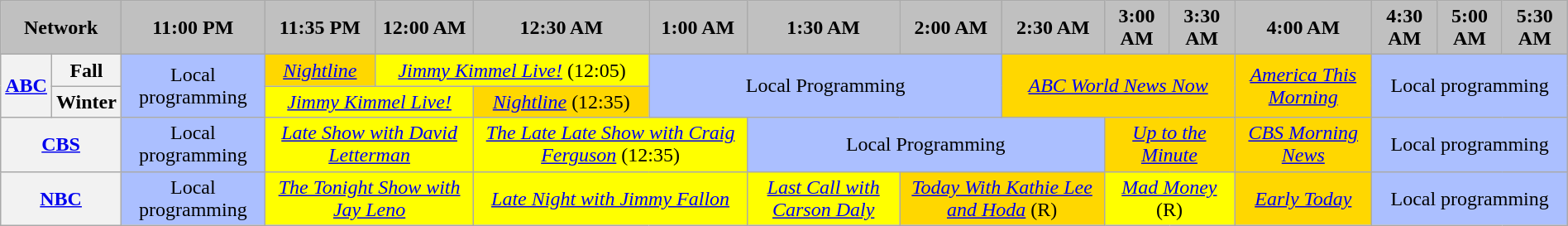<table class="wikitable" style="width:100%;margin-right:0;text-align:center">
<tr>
<th colspan="2" style="background-color:#C0C0C0;text-align:center">Network</th>
<th style="background-color:#C0C0C0;text-align:center">11:00 PM</th>
<th style="background-color:#C0C0C0;text-align:center">11:35 PM</th>
<th style="background-color:#C0C0C0;text-align:center">12:00 AM</th>
<th style="background-color:#C0C0C0;text-align:center">12:30 AM</th>
<th style="background-color:#C0C0C0;text-align:center">1:00 AM</th>
<th style="background-color:#C0C0C0;text-align:center">1:30 AM</th>
<th style="background-color:#C0C0C0;text-align:center">2:00 AM</th>
<th style="background-color:#C0C0C0;text-align:center">2:30 AM</th>
<th style="background-color:#C0C0C0;text-align:center">3:00 AM</th>
<th style="background-color:#C0C0C0;text-align:center">3:30 AM</th>
<th style="background-color:#C0C0C0;text-align:center">4:00 AM</th>
<th style="background-color:#C0C0C0;text-align:center">4:30 AM</th>
<th style="background-color:#C0C0C0;text-align:center">5:00 AM</th>
<th style="background-color:#C0C0C0;text-align:center">5:30 AM</th>
</tr>
<tr>
<th colspan="1" rowspan="2"><a href='#'>ABC</a></th>
<th>Fall</th>
<td colspan="1" rowspan="2" style="background:#abbfff">Local programming</td>
<td colspan="1" style="background:gold"><em><a href='#'>Nightline</a></em></td>
<td colspan="2" style="background:yellow"><em><a href='#'>Jimmy Kimmel Live!</a></em> (12:05)</td>
<td colspan="3" rowspan="2" style="background:#abbfff">Local Programming</td>
<td colspan="3" rowspan="2" style="background:gold"><em><a href='#'>ABC World News Now</a></em></td>
<td colspan="1" rowspan="2" style="background:gold"><em><a href='#'>America This Morning</a></em></td>
<td colspan="3" rowspan="2" style="background:#abbfff">Local programming</td>
</tr>
<tr>
<th>Winter</th>
<td colspan="2" style="background:yellow"><em><a href='#'>Jimmy Kimmel Live!</a></em></td>
<td colspan="1" style="background:gold"><em><a href='#'>Nightline</a></em> (12:35)</td>
</tr>
<tr>
<th colspan="2"><a href='#'>CBS</a></th>
<td colspan="1" style="background:#abbfff">Local programming</td>
<td colspan="2" style="background:yellow"><em><a href='#'>Late Show with David Letterman</a></em></td>
<td colspan="2" style="background:yellow"><em><a href='#'>The Late Late Show with Craig Ferguson</a></em> (12:35)</td>
<td colspan="3" style="background:#abbfff">Local Programming</td>
<td colspan="2" style="background:gold"><em><a href='#'>Up to the Minute</a></em></td>
<td colspan="1" style="background:gold"><em><a href='#'>CBS Morning News</a></em></td>
<td colspan="3" style="background:#abbfff">Local programming</td>
</tr>
<tr>
<th colspan="2"><a href='#'>NBC</a></th>
<td colspan="1" style="background:#abbfff">Local programming</td>
<td colspan="2" style="background:yellow"><em><a href='#'>The Tonight Show with Jay Leno</a></em></td>
<td colspan="2" style="background:yellow"><em><a href='#'>Late Night with Jimmy Fallon</a></em></td>
<td colspan="1" style="background:yellow"><em><a href='#'>Last Call with Carson Daly</a></em></td>
<td colspan="2" style="background:gold"><em><a href='#'>Today With Kathie Lee and Hoda</a></em> (R)</td>
<td colspan="2" style="background:yellow"><em><a href='#'>Mad Money</a></em> (R)</td>
<td colspan="1" style="background:gold"><em><a href='#'>Early Today</a></em></td>
<td colspan="3" style="background:#abbfff">Local programming</td>
</tr>
</table>
